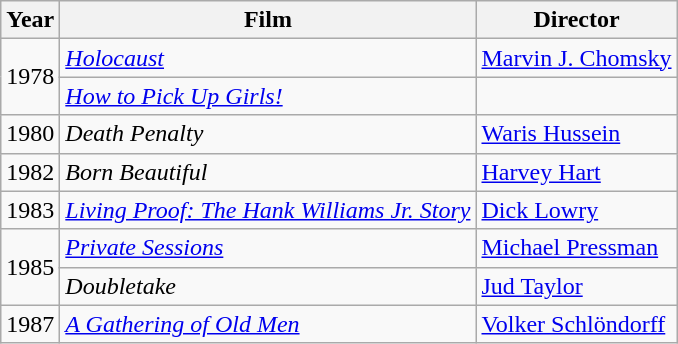<table class="wikitable">
<tr>
<th>Year</th>
<th>Film</th>
<th>Director</th>
</tr>
<tr>
<td rowspan=2>1978</td>
<td><em><a href='#'>Holocaust</a></em></td>
<td><a href='#'>Marvin J. Chomsky</a></td>
</tr>
<tr>
<td><em><a href='#'>How to Pick Up Girls!</a></em></td>
<td></td>
</tr>
<tr>
<td>1980</td>
<td><em>Death Penalty</em></td>
<td><a href='#'>Waris Hussein</a></td>
</tr>
<tr>
<td>1982</td>
<td><em>Born Beautiful</em></td>
<td><a href='#'>Harvey Hart</a></td>
</tr>
<tr>
<td>1983</td>
<td><em><a href='#'>Living Proof: The Hank Williams Jr. Story</a></em></td>
<td><a href='#'>Dick Lowry</a></td>
</tr>
<tr>
<td rowspan=2>1985</td>
<td><em><a href='#'>Private Sessions</a></em></td>
<td><a href='#'>Michael Pressman</a></td>
</tr>
<tr>
<td><em>Doubletake</em></td>
<td><a href='#'>Jud Taylor</a></td>
</tr>
<tr>
<td>1987</td>
<td><em><a href='#'>A Gathering of Old Men</a></em></td>
<td><a href='#'>Volker Schlöndorff</a></td>
</tr>
</table>
